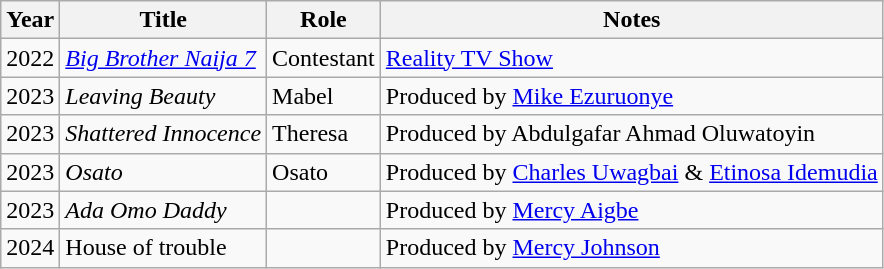<table class="wikitable sortable">
<tr>
<th>Year</th>
<th>Title</th>
<th>Role</th>
<th>Notes</th>
</tr>
<tr>
<td>2022</td>
<td><em><a href='#'>Big Brother Naija 7</a></em></td>
<td>Contestant</td>
<td><a href='#'>Reality TV Show</a></td>
</tr>
<tr>
<td>2023</td>
<td><em>Leaving Beauty</em></td>
<td>Mabel</td>
<td>Produced by <a href='#'>Mike Ezuruonye</a></td>
</tr>
<tr>
<td>2023</td>
<td><em>Shattered Innocence</em></td>
<td>Theresa</td>
<td>Produced by Abdulgafar Ahmad Oluwatoyin</td>
</tr>
<tr>
<td>2023</td>
<td><em>Osato</em></td>
<td>Osato</td>
<td>Produced by <a href='#'>Charles Uwagbai</a> & <a href='#'>Etinosa Idemudia</a></td>
</tr>
<tr>
<td>2023</td>
<td><em>Ada Omo Daddy</em></td>
<td></td>
<td>Produced by <a href='#'>Mercy Aigbe</a></td>
</tr>
<tr>
<td>2024</td>
<td>House of trouble</td>
<td></td>
<td>Produced by <a href='#'>Mercy Johnson</a></td>
</tr>
</table>
